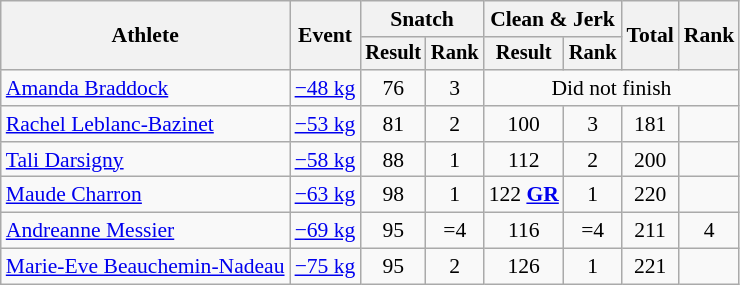<table class="wikitable" style="font-size:90%">
<tr>
<th rowspan=2>Athlete</th>
<th rowspan=2>Event</th>
<th colspan="2">Snatch</th>
<th colspan="2">Clean & Jerk</th>
<th rowspan="2">Total</th>
<th rowspan="2">Rank</th>
</tr>
<tr style="font-size:95%">
<th>Result</th>
<th>Rank</th>
<th>Result</th>
<th>Rank</th>
</tr>
<tr align=center>
<td align=left><a href='#'>Amanda Braddock</a></td>
<td align=left><a href='#'>−48 kg</a></td>
<td>76</td>
<td>3</td>
<td colspan=4>Did not finish</td>
</tr>
<tr align=center>
<td align=left><a href='#'>Rachel Leblanc-Bazinet</a></td>
<td align=left><a href='#'>−53 kg</a></td>
<td>81</td>
<td>2</td>
<td>100</td>
<td>3</td>
<td>181</td>
<td></td>
</tr>
<tr align=center>
<td align=left><a href='#'>Tali Darsigny</a></td>
<td align=left><a href='#'>−58 kg</a></td>
<td>88</td>
<td>1</td>
<td>112</td>
<td>2</td>
<td>200</td>
<td></td>
</tr>
<tr align=center>
<td align=left><a href='#'>Maude Charron</a></td>
<td align=left><a href='#'>−63 kg</a></td>
<td>98</td>
<td>1</td>
<td>122 <strong><a href='#'>GR</a></strong></td>
<td>1</td>
<td>220</td>
<td></td>
</tr>
<tr align=center>
<td align=left><a href='#'>Andreanne Messier</a></td>
<td align=left><a href='#'>−69 kg</a></td>
<td>95</td>
<td>=4</td>
<td>116</td>
<td>=4</td>
<td>211</td>
<td>4</td>
</tr>
<tr align=center>
<td align=left><a href='#'>Marie-Eve Beauchemin-Nadeau</a></td>
<td align=left><a href='#'>−75 kg</a></td>
<td>95</td>
<td>2</td>
<td>126</td>
<td>1</td>
<td>221</td>
<td></td>
</tr>
</table>
